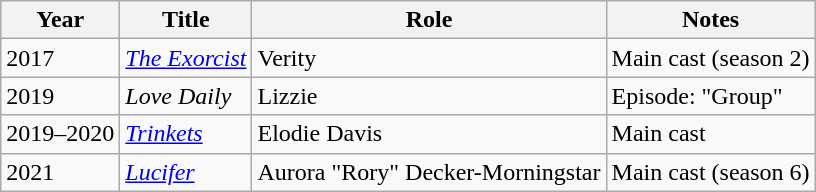<table class="wikitable">
<tr>
<th>Year</th>
<th>Title</th>
<th>Role</th>
<th>Notes</th>
</tr>
<tr>
<td>2017</td>
<td><em><a href='#'>The Exorcist</a></em></td>
<td>Verity</td>
<td>Main cast (season 2)</td>
</tr>
<tr>
<td>2019</td>
<td><em>Love Daily</em></td>
<td>Lizzie</td>
<td>Episode: "Group"</td>
</tr>
<tr>
<td>2019–2020</td>
<td><em><a href='#'>Trinkets</a></em></td>
<td>Elodie Davis</td>
<td>Main cast</td>
</tr>
<tr>
<td>2021</td>
<td><em><a href='#'>Lucifer</a></em></td>
<td>Aurora "Rory" Decker-Morningstar</td>
<td>Main cast (season 6)</td>
</tr>
</table>
